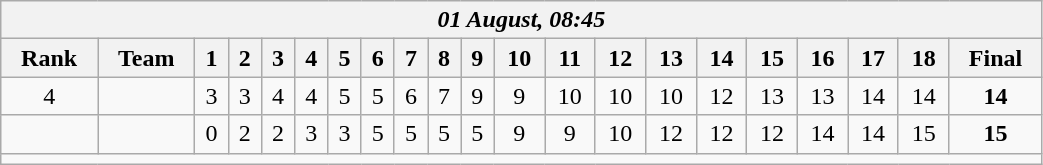<table class=wikitable style="text-align:center; width: 55%">
<tr>
<th colspan=21><em>01 August, 08:45</em></th>
</tr>
<tr>
<th>Rank</th>
<th>Team</th>
<th>1</th>
<th>2</th>
<th>3</th>
<th>4</th>
<th>5</th>
<th>6</th>
<th>7</th>
<th>8</th>
<th>9</th>
<th>10</th>
<th>11</th>
<th>12</th>
<th>13</th>
<th>14</th>
<th>15</th>
<th>16</th>
<th>17</th>
<th>18</th>
<th>Final</th>
</tr>
<tr>
<td>4</td>
<td align=left></td>
<td>3</td>
<td>3</td>
<td>4</td>
<td>4</td>
<td>5</td>
<td>5</td>
<td>6</td>
<td>7</td>
<td>9</td>
<td>9</td>
<td>10</td>
<td>10</td>
<td>10</td>
<td>12</td>
<td>13</td>
<td>13</td>
<td>14</td>
<td>14</td>
<td><strong>14</strong></td>
</tr>
<tr>
<td></td>
<td align=left><strong></strong></td>
<td>0</td>
<td>2</td>
<td>2</td>
<td>3</td>
<td>3</td>
<td>5</td>
<td>5</td>
<td>5</td>
<td>5</td>
<td>9</td>
<td>9</td>
<td>10</td>
<td>12</td>
<td>12</td>
<td>12</td>
<td>14</td>
<td>14</td>
<td>15</td>
<td><strong>15</strong></td>
</tr>
<tr>
<td colspan=21></td>
</tr>
</table>
